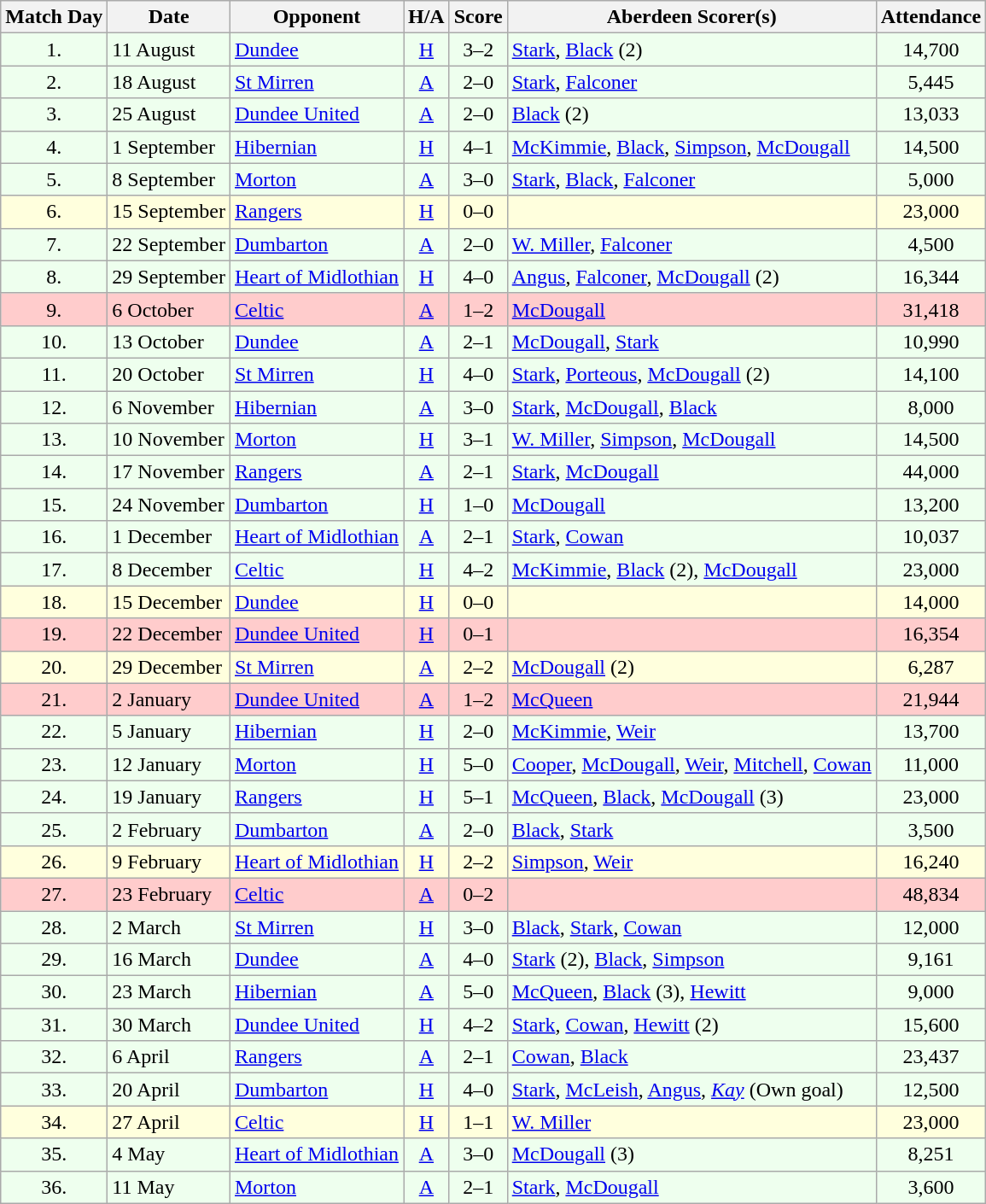<table class="wikitable" style="text-align:center">
<tr>
<th>Match Day</th>
<th>Date</th>
<th>Opponent</th>
<th>H/A</th>
<th>Score</th>
<th>Aberdeen Scorer(s)</th>
<th>Attendance</th>
</tr>
<tr bgcolor=#EEFFEE>
<td>1.</td>
<td align=left>11 August</td>
<td align=left><a href='#'>Dundee</a></td>
<td><a href='#'>H</a></td>
<td>3–2</td>
<td align=left><a href='#'>Stark</a>, <a href='#'>Black</a> (2)</td>
<td>14,700</td>
</tr>
<tr bgcolor=#EEFFEE>
<td>2.</td>
<td align=left>18 August</td>
<td align=left><a href='#'>St Mirren</a></td>
<td><a href='#'>A</a></td>
<td>2–0</td>
<td align=left><a href='#'>Stark</a>, <a href='#'>Falconer</a></td>
<td>5,445</td>
</tr>
<tr bgcolor=#EEFFEE>
<td>3.</td>
<td align=left>25 August</td>
<td align=left><a href='#'>Dundee United</a></td>
<td><a href='#'>A</a></td>
<td>2–0</td>
<td align=left><a href='#'>Black</a> (2)</td>
<td>13,033</td>
</tr>
<tr bgcolor=#EEFFEE>
<td>4.</td>
<td align=left>1 September</td>
<td align=left><a href='#'>Hibernian</a></td>
<td><a href='#'>H</a></td>
<td>4–1</td>
<td align=left><a href='#'>McKimmie</a>, <a href='#'>Black</a>, <a href='#'>Simpson</a>, <a href='#'>McDougall</a></td>
<td>14,500</td>
</tr>
<tr bgcolor=#EEFFEE>
<td>5.</td>
<td align=left>8 September</td>
<td align=left><a href='#'>Morton</a></td>
<td><a href='#'>A</a></td>
<td>3–0</td>
<td align=left><a href='#'>Stark</a>, <a href='#'>Black</a>, <a href='#'>Falconer</a></td>
<td>5,000</td>
</tr>
<tr bgcolor=#FFFFDD>
<td>6.</td>
<td align=left>15 September</td>
<td align=left><a href='#'>Rangers</a></td>
<td><a href='#'>H</a></td>
<td>0–0</td>
<td align=left></td>
<td>23,000</td>
</tr>
<tr bgcolor=#EEFFEE>
<td>7.</td>
<td align=left>22 September</td>
<td align=left><a href='#'>Dumbarton</a></td>
<td><a href='#'>A</a></td>
<td>2–0</td>
<td align=left><a href='#'>W. Miller</a>, <a href='#'>Falconer</a></td>
<td>4,500</td>
</tr>
<tr bgcolor=#EEFFEE>
<td>8.</td>
<td align=left>29 September</td>
<td align=left><a href='#'>Heart of Midlothian</a></td>
<td><a href='#'>H</a></td>
<td>4–0</td>
<td align=left><a href='#'>Angus</a>, <a href='#'>Falconer</a>, <a href='#'>McDougall</a> (2)</td>
<td>16,344</td>
</tr>
<tr bgcolor=#FFCCCC>
<td>9.</td>
<td align=left>6 October</td>
<td align=left><a href='#'>Celtic</a></td>
<td><a href='#'>A</a></td>
<td>1–2</td>
<td align=left><a href='#'>McDougall</a></td>
<td>31,418</td>
</tr>
<tr bgcolor=#EEFFEE>
<td>10.</td>
<td align=left>13 October</td>
<td align=left><a href='#'>Dundee</a></td>
<td><a href='#'>A</a></td>
<td>2–1</td>
<td align=left><a href='#'>McDougall</a>, <a href='#'>Stark</a></td>
<td>10,990</td>
</tr>
<tr bgcolor=#EEFFEE>
<td>11.</td>
<td align=left>20 October</td>
<td align=left><a href='#'>St Mirren</a></td>
<td><a href='#'>H</a></td>
<td>4–0</td>
<td align=left><a href='#'>Stark</a>, <a href='#'>Porteous</a>, <a href='#'>McDougall</a> (2)</td>
<td>14,100</td>
</tr>
<tr bgcolor=#EEFFEE>
<td>12.</td>
<td align=left>6 November</td>
<td align=left><a href='#'>Hibernian</a></td>
<td><a href='#'>A</a></td>
<td>3–0</td>
<td align=left><a href='#'>Stark</a>, <a href='#'>McDougall</a>, <a href='#'>Black</a></td>
<td>8,000</td>
</tr>
<tr bgcolor=#EEFFEE>
<td>13.</td>
<td align=left>10 November</td>
<td align=left><a href='#'>Morton</a></td>
<td><a href='#'>H</a></td>
<td>3–1</td>
<td align=left><a href='#'>W. Miller</a>, <a href='#'>Simpson</a>, <a href='#'>McDougall</a></td>
<td>14,500</td>
</tr>
<tr bgcolor=#EEFFEE>
<td>14.</td>
<td align=left>17 November</td>
<td align=left><a href='#'>Rangers</a></td>
<td><a href='#'>A</a></td>
<td>2–1</td>
<td align=left><a href='#'>Stark</a>, <a href='#'>McDougall</a></td>
<td>44,000</td>
</tr>
<tr bgcolor=#EEFFEE>
<td>15.</td>
<td align=left>24 November</td>
<td align=left><a href='#'>Dumbarton</a></td>
<td><a href='#'>H</a></td>
<td>1–0</td>
<td align=left><a href='#'>McDougall</a></td>
<td>13,200</td>
</tr>
<tr bgcolor=#EEFFEE>
<td>16.</td>
<td align=left>1 December</td>
<td align=left><a href='#'>Heart of Midlothian</a></td>
<td><a href='#'>A</a></td>
<td>2–1</td>
<td align=left><a href='#'>Stark</a>, <a href='#'>Cowan</a></td>
<td>10,037</td>
</tr>
<tr bgcolor=#EEFFEE>
<td>17.</td>
<td align=left>8 December</td>
<td align=left><a href='#'>Celtic</a></td>
<td><a href='#'>H</a></td>
<td>4–2</td>
<td align=left><a href='#'>McKimmie</a>, <a href='#'>Black</a> (2), <a href='#'>McDougall</a></td>
<td>23,000</td>
</tr>
<tr bgcolor=#FFFFDD>
<td>18.</td>
<td align=left>15 December</td>
<td align=left><a href='#'>Dundee</a></td>
<td><a href='#'>H</a></td>
<td>0–0</td>
<td align=left></td>
<td>14,000</td>
</tr>
<tr bgcolor=#FFCCCC>
<td>19.</td>
<td align=left>22 December</td>
<td align=left><a href='#'>Dundee United</a></td>
<td><a href='#'>H</a></td>
<td>0–1</td>
<td align=left></td>
<td>16,354</td>
</tr>
<tr bgcolor=#FFFFDD>
<td>20.</td>
<td align=left>29 December</td>
<td align=left><a href='#'>St Mirren</a></td>
<td><a href='#'>A</a></td>
<td>2–2</td>
<td align=left><a href='#'>McDougall</a> (2)</td>
<td>6,287</td>
</tr>
<tr bgcolor=#FFCCCC>
<td>21.</td>
<td align=left>2 January</td>
<td align=left><a href='#'>Dundee United</a></td>
<td><a href='#'>A</a></td>
<td>1–2</td>
<td align=left><a href='#'>McQueen</a></td>
<td>21,944</td>
</tr>
<tr bgcolor=#EEFFEE>
<td>22.</td>
<td align=left>5 January</td>
<td align=left><a href='#'>Hibernian</a></td>
<td><a href='#'>H</a></td>
<td>2–0</td>
<td align=left><a href='#'>McKimmie</a>, <a href='#'>Weir</a></td>
<td>13,700</td>
</tr>
<tr bgcolor=#EEFFEE>
<td>23.</td>
<td align=left>12 January</td>
<td align=left><a href='#'>Morton</a></td>
<td><a href='#'>H</a></td>
<td>5–0</td>
<td align=left><a href='#'>Cooper</a>, <a href='#'>McDougall</a>, <a href='#'>Weir</a>, <a href='#'>Mitchell</a>, <a href='#'>Cowan</a></td>
<td>11,000</td>
</tr>
<tr bgcolor=#EEFFEE>
<td>24.</td>
<td align=left>19 January</td>
<td align=left><a href='#'>Rangers</a></td>
<td><a href='#'>H</a></td>
<td>5–1</td>
<td align=left><a href='#'>McQueen</a>, <a href='#'>Black</a>, <a href='#'>McDougall</a> (3)</td>
<td>23,000</td>
</tr>
<tr bgcolor=#EEFFEE>
<td>25.</td>
<td align=left>2 February</td>
<td align=left><a href='#'>Dumbarton</a></td>
<td><a href='#'>A</a></td>
<td>2–0</td>
<td align=left><a href='#'>Black</a>, <a href='#'>Stark</a></td>
<td>3,500</td>
</tr>
<tr bgcolor=#FFFFDD>
<td>26.</td>
<td align=left>9 February</td>
<td align=left><a href='#'>Heart of Midlothian</a></td>
<td><a href='#'>H</a></td>
<td>2–2</td>
<td align=left><a href='#'>Simpson</a>, <a href='#'>Weir</a></td>
<td>16,240</td>
</tr>
<tr bgcolor=#FFCCCC>
<td>27.</td>
<td align=left>23 February</td>
<td align=left><a href='#'>Celtic</a></td>
<td><a href='#'>A</a></td>
<td>0–2</td>
<td align=left></td>
<td>48,834</td>
</tr>
<tr bgcolor=#EEFFEE>
<td>28.</td>
<td align=left>2 March</td>
<td align=left><a href='#'>St Mirren</a></td>
<td><a href='#'>H</a></td>
<td>3–0</td>
<td align=left><a href='#'>Black</a>, <a href='#'>Stark</a>, <a href='#'>Cowan</a></td>
<td>12,000</td>
</tr>
<tr bgcolor=#EEFFEE>
<td>29.</td>
<td align=left>16 March</td>
<td align=left><a href='#'>Dundee</a></td>
<td><a href='#'>A</a></td>
<td>4–0</td>
<td align=left><a href='#'>Stark</a> (2), <a href='#'>Black</a>, <a href='#'>Simpson</a></td>
<td>9,161</td>
</tr>
<tr bgcolor=#EEFFEE>
<td>30.</td>
<td align=left>23 March</td>
<td align=left><a href='#'>Hibernian</a></td>
<td><a href='#'>A</a></td>
<td>5–0</td>
<td align=left><a href='#'>McQueen</a>, <a href='#'>Black</a> (3), <a href='#'>Hewitt</a></td>
<td>9,000</td>
</tr>
<tr bgcolor=#EEFFEE>
<td>31.</td>
<td align=left>30 March</td>
<td align=left><a href='#'>Dundee United</a></td>
<td><a href='#'>H</a></td>
<td>4–2</td>
<td align=left><a href='#'>Stark</a>, <a href='#'>Cowan</a>, <a href='#'>Hewitt</a> (2)</td>
<td>15,600</td>
</tr>
<tr bgcolor=#EEFFEE>
<td>32.</td>
<td align=left>6 April</td>
<td align=left><a href='#'>Rangers</a></td>
<td><a href='#'>A</a></td>
<td>2–1</td>
<td align=left><a href='#'>Cowan</a>, <a href='#'>Black</a></td>
<td>23,437</td>
</tr>
<tr bgcolor=#EEFFEE>
<td>33.</td>
<td align=left>20 April</td>
<td align=left><a href='#'>Dumbarton</a></td>
<td><a href='#'>H</a></td>
<td>4–0</td>
<td align=left><a href='#'>Stark</a>, <a href='#'>McLeish</a>, <a href='#'>Angus</a>, <em><a href='#'>Kay</a></em> (Own goal)</td>
<td>12,500</td>
</tr>
<tr bgcolor=#FFFFDD>
<td>34.</td>
<td align=left>27 April</td>
<td align=left><a href='#'>Celtic</a></td>
<td><a href='#'>H</a></td>
<td>1–1</td>
<td align=left><a href='#'>W. Miller</a></td>
<td>23,000</td>
</tr>
<tr bgcolor=#EEFFEE>
<td>35.</td>
<td align=left>4 May</td>
<td align=left><a href='#'>Heart of Midlothian</a></td>
<td><a href='#'>A</a></td>
<td>3–0</td>
<td align=left><a href='#'>McDougall</a> (3)</td>
<td>8,251</td>
</tr>
<tr bgcolor=#EEFFEE>
<td>36.</td>
<td align=left>11 May</td>
<td align=left><a href='#'>Morton</a></td>
<td><a href='#'>A</a></td>
<td>2–1</td>
<td align=left><a href='#'>Stark</a>, <a href='#'>McDougall</a></td>
<td>3,600</td>
</tr>
</table>
